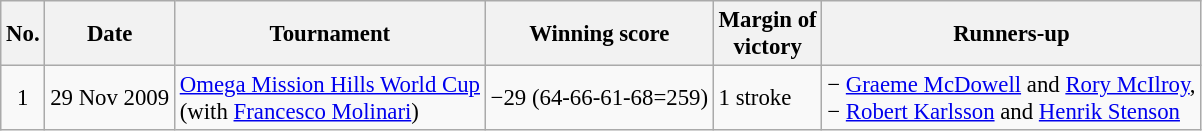<table class="wikitable" style="font-size:95%;">
<tr>
<th>No.</th>
<th>Date</th>
<th>Tournament</th>
<th>Winning score</th>
<th>Margin of<br>victory</th>
<th>Runners-up</th>
</tr>
<tr>
<td align=center>1</td>
<td align=right>29 Nov 2009</td>
<td><a href='#'>Omega Mission Hills World Cup</a><br>(with  <a href='#'>Francesco Molinari</a>)</td>
<td>−29 (64-66-61-68=259)</td>
<td>1 stroke</td>
<td> − <a href='#'>Graeme McDowell</a> and <a href='#'>Rory McIlroy</a>,<br> − <a href='#'>Robert Karlsson</a> and <a href='#'>Henrik Stenson</a></td>
</tr>
</table>
